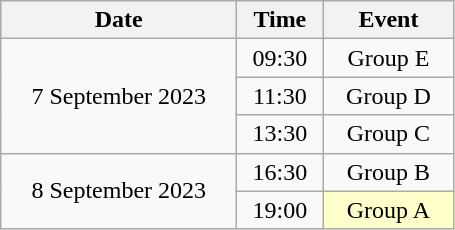<table class = "wikitable" style="text-align:center;">
<tr>
<th width=150>Date</th>
<th width=50>Time</th>
<th width=80>Event</th>
</tr>
<tr>
<td rowspan=3>7 September 2023</td>
<td>09:30</td>
<td>Group E</td>
</tr>
<tr>
<td>11:30</td>
<td>Group D</td>
</tr>
<tr>
<td>13:30</td>
<td>Group C</td>
</tr>
<tr>
<td rowspan=2>8 September 2023</td>
<td>16:30</td>
<td>Group B</td>
</tr>
<tr>
<td>19:00</td>
<td bgcolor=ffffcc>Group A</td>
</tr>
</table>
